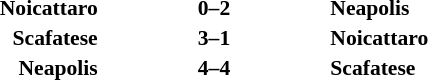<table width="100%" cellspacing="1">
<tr>
<th width="20%"></th>
<th width="12%"></th>
<th width="20%"></th>
<th></th>
</tr>
<tr style="font-size:90%;">
<td align="right"><strong>Noicattaro</strong></td>
<td align="center"><strong>0–2</strong></td>
<td align="left"><strong>Neapolis</strong></td>
</tr>
<tr style="font-size:90%;">
<td align="right"><strong>Scafatese</strong></td>
<td align="center"><strong>3–1</strong></td>
<td align="left"><strong>Noicattaro</strong></td>
</tr>
<tr style="font-size:90%;">
<td align="right"><strong>Neapolis</strong></td>
<td align="center"><strong>4–4</strong></td>
<td align="left"><strong>Scafatese</strong></td>
</tr>
</table>
